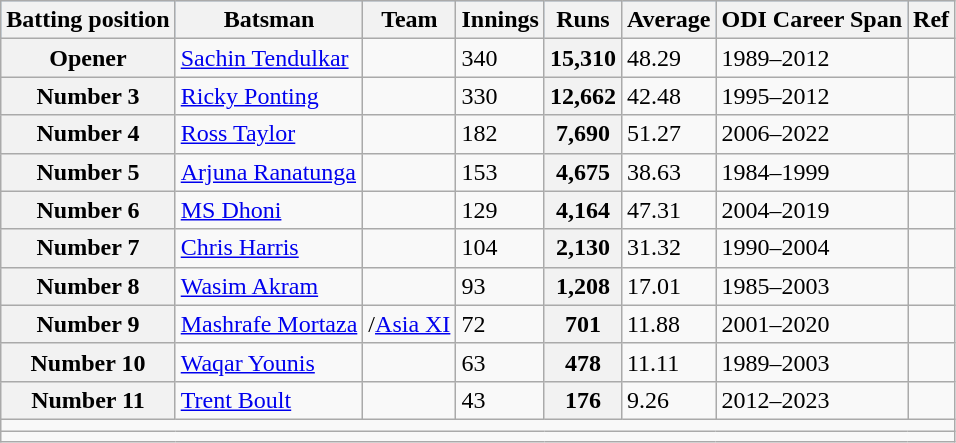<table class="wikitable plainrowheaders sortable">
<tr style="background:#9cf;">
<th>Batting position</th>
<th>Batsman</th>
<th>Team</th>
<th>Innings</th>
<th>Runs</th>
<th>Average</th>
<th>ODI Career Span</th>
<th>Ref</th>
</tr>
<tr>
<th scope=row style=text-align:center;>Opener</th>
<td><a href='#'>Sachin Tendulkar</a></td>
<td></td>
<td>340</td>
<th>15,310</th>
<td>48.29</td>
<td>1989–2012</td>
<td></td>
</tr>
<tr>
<th scope=row style=text-align:center;>Number 3</th>
<td><a href='#'>Ricky Ponting</a></td>
<td></td>
<td>330</td>
<th>12,662</th>
<td>42.48</td>
<td>1995–2012</td>
<td></td>
</tr>
<tr>
<th scope=row style=text-align:center;>Number 4</th>
<td><a href='#'>Ross Taylor</a></td>
<td></td>
<td>182</td>
<th>7,690</th>
<td>51.27</td>
<td>2006–2022</td>
<td></td>
</tr>
<tr>
<th scope=row style=text-align:center;>Number 5</th>
<td><a href='#'>Arjuna Ranatunga</a></td>
<td></td>
<td>153</td>
<th>4,675</th>
<td>38.63</td>
<td>1984–1999</td>
<td></td>
</tr>
<tr>
<th scope=row style=text-align:center;>Number 6</th>
<td><a href='#'>MS Dhoni</a></td>
<td></td>
<td>129</td>
<th>4,164</th>
<td>47.31</td>
<td>2004–2019</td>
<td></td>
</tr>
<tr>
<th scope=row style=text-align:center;>Number 7</th>
<td><a href='#'>Chris Harris</a></td>
<td></td>
<td>104</td>
<th>2,130</th>
<td>31.32</td>
<td>1990–2004</td>
<td></td>
</tr>
<tr>
<th scope=row style=text-align:center;>Number 8</th>
<td><a href='#'>Wasim Akram</a></td>
<td></td>
<td>93</td>
<th>1,208</th>
<td>17.01</td>
<td>1985–2003</td>
<td></td>
</tr>
<tr>
<th scope=row style=text-align:center;>Number 9</th>
<td><a href='#'>Mashrafe Mortaza</a></td>
<td>/<a href='#'>Asia XI</a></td>
<td>72</td>
<th>701</th>
<td>11.88</td>
<td>2001–2020</td>
<td></td>
</tr>
<tr>
<th scope=row style=text-align:center;>Number 10</th>
<td><a href='#'>Waqar Younis</a></td>
<td></td>
<td>63</td>
<th>478</th>
<td>11.11</td>
<td>1989–2003</td>
<td></td>
</tr>
<tr>
<th scope=row style=text-align:center;>Number 11</th>
<td><a href='#'>Trent Boult</a></td>
<td></td>
<td>43</td>
<th>176</th>
<td>9.26</td>
<td>2012–2023</td>
<td></td>
</tr>
<tr class=sortbottom>
<td colspan=8></td>
</tr>
<tr>
<td colspan=8></td>
</tr>
</table>
